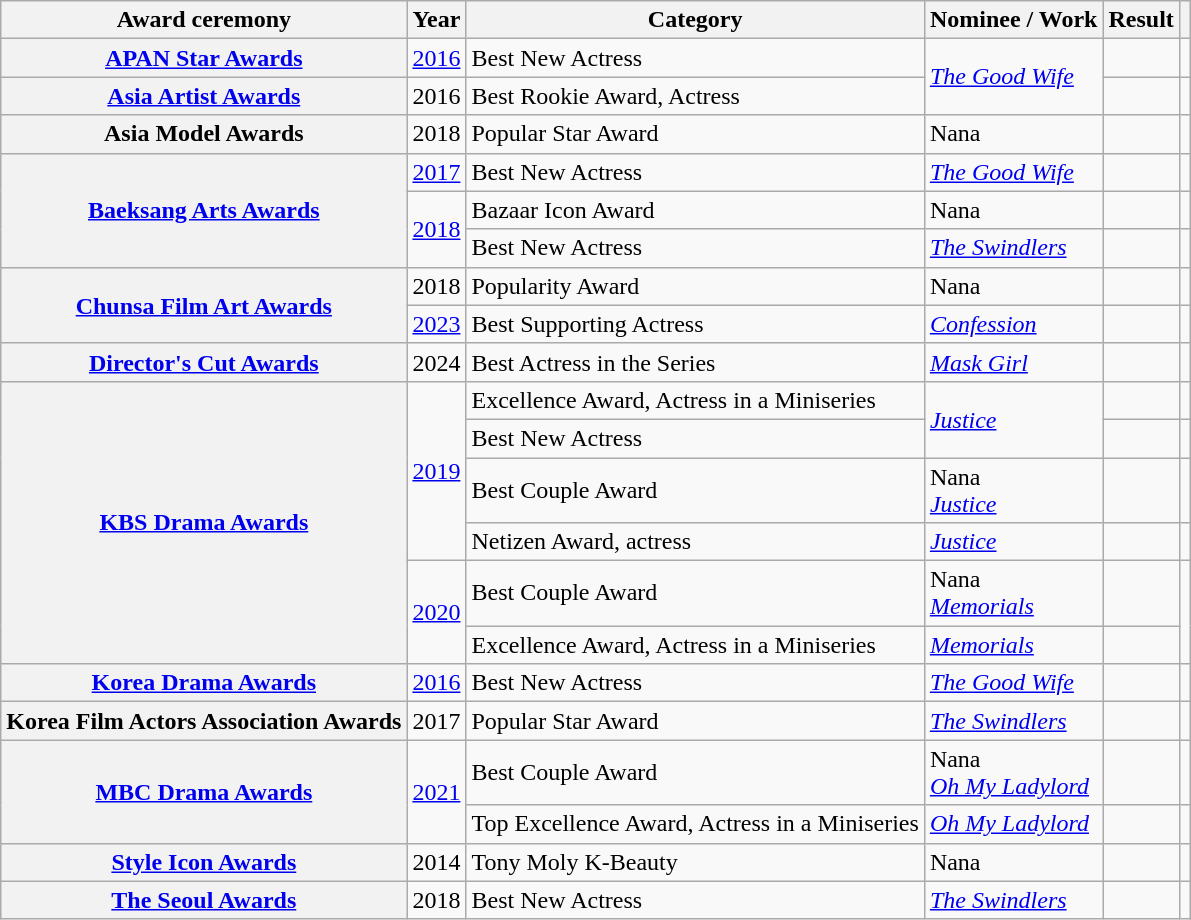<table class="wikitable plainrowheaders sortable">
<tr>
<th scope="col">Award ceremony</th>
<th scope="col">Year</th>
<th scope="col">Category </th>
<th scope="col">Nominee / Work</th>
<th scope="col">Result</th>
<th scope="col" class="unsortable"></th>
</tr>
<tr>
<th scope="row"><a href='#'>APAN Star Awards</a></th>
<td style="text-align:center"><a href='#'>2016</a></td>
<td>Best New Actress</td>
<td rowspan="2"><em><a href='#'>The Good Wife</a></em></td>
<td></td>
<td style="text-align:center"></td>
</tr>
<tr>
<th scope="row"><a href='#'>Asia Artist Awards</a></th>
<td style="text-align:center">2016</td>
<td>Best Rookie Award, Actress</td>
<td></td>
<td style="text-align:center"></td>
</tr>
<tr>
<th scope="row">Asia Model Awards</th>
<td style="text-align:center">2018</td>
<td>Popular Star Award</td>
<td>Nana</td>
<td></td>
<td style="text-align:center"></td>
</tr>
<tr>
<th scope="row" rowspan="3"><a href='#'>Baeksang Arts Awards</a></th>
<td style="text-align:center"><a href='#'>2017</a></td>
<td>Best New Actress</td>
<td><em><a href='#'>The Good Wife</a></em></td>
<td></td>
<td style="text-align:center"></td>
</tr>
<tr>
<td rowspan="2" style="text-align:center"><a href='#'>2018</a></td>
<td>Bazaar Icon Award</td>
<td>Nana</td>
<td></td>
<td style="text-align:center"></td>
</tr>
<tr>
<td>Best New Actress</td>
<td><em><a href='#'>The Swindlers</a></em></td>
<td></td>
<td style="text-align:center"></td>
</tr>
<tr>
<th scope="row" rowspan="2"><a href='#'>Chunsa Film Art Awards</a></th>
<td style="text-align:center">2018</td>
<td>Popularity Award</td>
<td>Nana</td>
<td></td>
<td style="text-align:center"></td>
</tr>
<tr>
<td style="text-align:center"><a href='#'>2023</a></td>
<td>Best Supporting Actress</td>
<td><em><a href='#'>Confession</a></em></td>
<td></td>
<td style="text-align:center"></td>
</tr>
<tr>
<th scope="row" rowspan="1"><a href='#'>Director's Cut Awards</a></th>
<td style="text-align:center">2024</td>
<td>Best Actress in the Series</td>
<td><em><a href='#'>Mask Girl</a></em></td>
<td></td>
<td style="text-align:center"></td>
</tr>
<tr>
<th scope="row" rowspan="6"><a href='#'>KBS Drama Awards</a></th>
<td rowspan="4" style="text-align:center"><a href='#'>2019</a></td>
<td>Excellence Award, Actress in a Miniseries</td>
<td rowspan="2"><em><a href='#'>Justice</a></em></td>
<td></td>
<td style="text-align:center"></td>
</tr>
<tr>
<td>Best New Actress</td>
<td></td>
<td style="text-align:center"></td>
</tr>
<tr>
<td>Best Couple Award</td>
<td>Nana <br><em><a href='#'>Justice</a></em></td>
<td></td>
<td style="text-align:center"></td>
</tr>
<tr>
<td>Netizen Award, actress</td>
<td><em><a href='#'>Justice</a></em></td>
<td></td>
<td style="text-align:center"></td>
</tr>
<tr>
<td rowspan="2" style="text-align:center"><a href='#'>2020</a></td>
<td>Best Couple Award </td>
<td>Nana <br><em><a href='#'>Memorials</a></em></td>
<td></td>
<td rowspan="2" style="text-align:center"></td>
</tr>
<tr>
<td>Excellence Award, Actress in a Miniseries</td>
<td><em><a href='#'>Memorials</a></em></td>
<td></td>
</tr>
<tr>
<th scope="row"><a href='#'>Korea Drama Awards</a></th>
<td style="text-align:center"><a href='#'>2016</a></td>
<td>Best New Actress</td>
<td><em><a href='#'>The Good Wife</a></em></td>
<td></td>
<td style="text-align:center"></td>
</tr>
<tr>
<th scope="row">Korea Film Actors Association Awards</th>
<td style="text-align:center">2017</td>
<td>Popular Star Award</td>
<td><em><a href='#'>The Swindlers</a></em></td>
<td></td>
<td style="text-align:center"></td>
</tr>
<tr>
<th scope="row" rowspan="2"><a href='#'>MBC Drama Awards</a></th>
<td rowspan="2" style="text-align:center"><a href='#'>2021</a></td>
<td>Best Couple Award</td>
<td>Nana <br><em><a href='#'>Oh My Ladylord</a></em></td>
<td></td>
<td style="text-align:center"></td>
</tr>
<tr>
<td>Top Excellence Award, Actress in a Miniseries</td>
<td><em><a href='#'>Oh My Ladylord</a></em></td>
<td></td>
<td style="text-align:center"></td>
</tr>
<tr>
<th scope="row"><a href='#'>Style Icon Awards</a></th>
<td style="text-align:center">2014</td>
<td>Tony Moly K-Beauty</td>
<td>Nana</td>
<td></td>
<td style="text-align:center"></td>
</tr>
<tr>
<th scope="row"><a href='#'>The Seoul Awards</a></th>
<td style="text-align:center">2018</td>
<td>Best New Actress</td>
<td><em><a href='#'>The Swindlers</a></em></td>
<td></td>
<td style="text-align:center"></td>
</tr>
</table>
